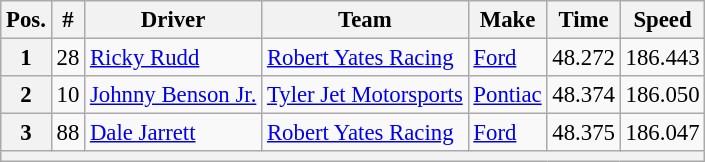<table class="wikitable" style="font-size:95%">
<tr>
<th>Pos.</th>
<th>#</th>
<th>Driver</th>
<th>Team</th>
<th>Make</th>
<th>Time</th>
<th>Speed</th>
</tr>
<tr>
<th>1</th>
<td>28</td>
<td><a href='#'>Ricky Rudd</a></td>
<td><a href='#'>Robert Yates Racing</a></td>
<td><a href='#'>Ford</a></td>
<td>48.272</td>
<td>186.443</td>
</tr>
<tr>
<th>2</th>
<td>10</td>
<td><a href='#'>Johnny Benson Jr.</a></td>
<td><a href='#'>Tyler Jet Motorsports</a></td>
<td><a href='#'>Pontiac</a></td>
<td>48.374</td>
<td>186.050</td>
</tr>
<tr>
<th>3</th>
<td>88</td>
<td><a href='#'>Dale Jarrett</a></td>
<td><a href='#'>Robert Yates Racing</a></td>
<td><a href='#'>Ford</a></td>
<td>48.375</td>
<td>186.047</td>
</tr>
<tr>
<th colspan="7"></th>
</tr>
</table>
